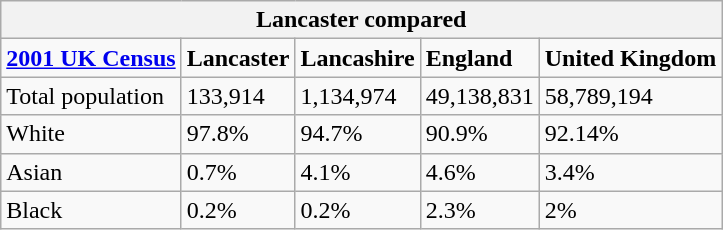<table class="wikitable" id="toc" ; margin-left: 1em; width: 40%; font-size: 90%;" cellspacing="5">
<tr>
<th colspan="5"><strong>Lancaster compared</strong></th>
</tr>
<tr>
<td><strong><a href='#'>2001 UK Census</a></strong></td>
<td><strong>Lancaster</strong></td>
<td><strong>Lancashire</strong></td>
<td><strong>England</strong></td>
<td><strong>United Kingdom</strong></td>
</tr>
<tr>
<td>Total population</td>
<td>133,914</td>
<td>1,134,974</td>
<td>49,138,831</td>
<td>58,789,194</td>
</tr>
<tr>
<td>White</td>
<td>97.8%</td>
<td>94.7%</td>
<td>90.9%</td>
<td>92.14%</td>
</tr>
<tr>
<td>Asian</td>
<td>0.7%</td>
<td>4.1%</td>
<td>4.6%</td>
<td>3.4%</td>
</tr>
<tr>
<td>Black</td>
<td>0.2%</td>
<td>0.2%</td>
<td>2.3%</td>
<td>2%</td>
</tr>
</table>
